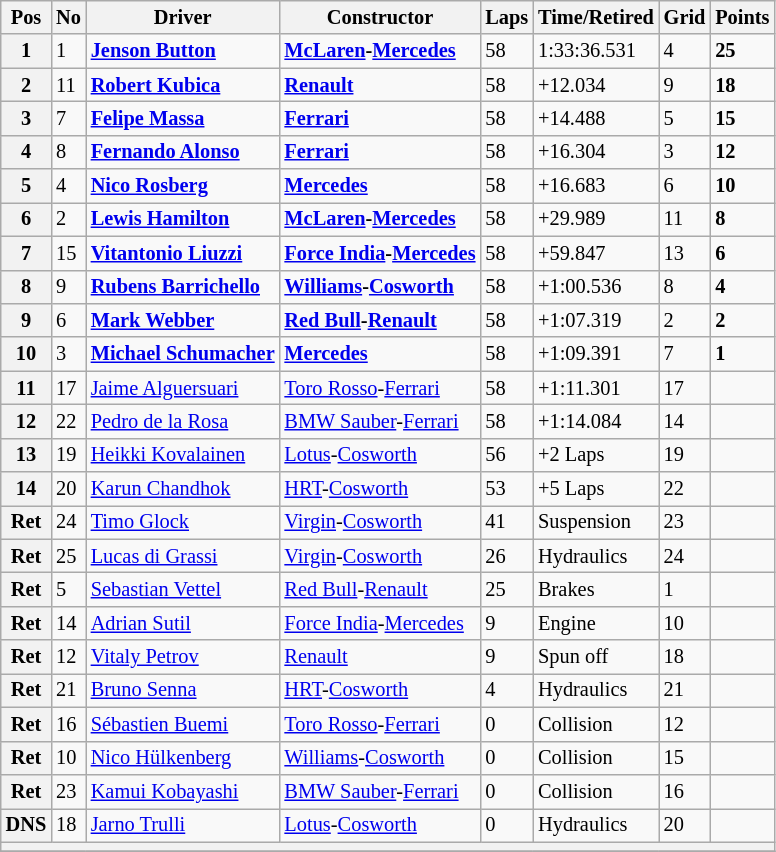<table class="wikitable" style="font-size: 85%">
<tr>
<th>Pos</th>
<th>No</th>
<th>Driver</th>
<th>Constructor</th>
<th>Laps</th>
<th>Time/Retired</th>
<th>Grid</th>
<th>Points</th>
</tr>
<tr>
<th>1</th>
<td>1</td>
<td><strong> <a href='#'>Jenson Button</a></strong></td>
<td><strong><a href='#'>McLaren</a>-<a href='#'>Mercedes</a></strong></td>
<td>58</td>
<td>1:33:36.531</td>
<td>4</td>
<td><strong>25</strong></td>
</tr>
<tr>
<th>2</th>
<td>11</td>
<td><strong> <a href='#'>Robert Kubica</a></strong></td>
<td><strong><a href='#'>Renault</a></strong></td>
<td>58</td>
<td>+12.034</td>
<td>9</td>
<td><strong>18</strong></td>
</tr>
<tr>
<th>3</th>
<td>7</td>
<td><strong> <a href='#'>Felipe Massa</a></strong></td>
<td><strong><a href='#'>Ferrari</a></strong></td>
<td>58</td>
<td>+14.488</td>
<td>5</td>
<td><strong>15</strong></td>
</tr>
<tr>
<th>4</th>
<td>8</td>
<td><strong> <a href='#'>Fernando Alonso</a></strong></td>
<td><strong><a href='#'>Ferrari</a></strong></td>
<td>58</td>
<td>+16.304</td>
<td>3</td>
<td><strong>12</strong></td>
</tr>
<tr>
<th>5</th>
<td>4</td>
<td><strong> <a href='#'>Nico Rosberg</a></strong></td>
<td><strong><a href='#'>Mercedes</a></strong></td>
<td>58</td>
<td>+16.683</td>
<td>6</td>
<td><strong>10</strong></td>
</tr>
<tr>
<th>6</th>
<td>2</td>
<td><strong> <a href='#'>Lewis Hamilton</a></strong></td>
<td><strong><a href='#'>McLaren</a>-<a href='#'>Mercedes</a></strong></td>
<td>58</td>
<td>+29.989</td>
<td>11</td>
<td><strong>8</strong></td>
</tr>
<tr>
<th>7</th>
<td>15</td>
<td><strong> <a href='#'>Vitantonio Liuzzi</a></strong></td>
<td><strong><a href='#'>Force India</a>-<a href='#'>Mercedes</a></strong></td>
<td>58</td>
<td>+59.847</td>
<td>13</td>
<td><strong>6</strong></td>
</tr>
<tr>
<th>8</th>
<td>9</td>
<td><strong> <a href='#'>Rubens Barrichello</a></strong></td>
<td><strong><a href='#'>Williams</a>-<a href='#'>Cosworth</a></strong></td>
<td>58</td>
<td>+1:00.536</td>
<td>8</td>
<td><strong>4</strong></td>
</tr>
<tr>
<th>9</th>
<td>6</td>
<td><strong> <a href='#'>Mark Webber</a></strong></td>
<td><strong><a href='#'>Red Bull</a>-<a href='#'>Renault</a></strong></td>
<td>58</td>
<td>+1:07.319</td>
<td>2</td>
<td><strong>2</strong></td>
</tr>
<tr>
<th>10</th>
<td>3</td>
<td><strong> <a href='#'>Michael Schumacher</a></strong></td>
<td><strong><a href='#'>Mercedes</a></strong></td>
<td>58</td>
<td>+1:09.391</td>
<td>7</td>
<td><strong>1</strong></td>
</tr>
<tr>
<th>11</th>
<td>17</td>
<td> <a href='#'>Jaime Alguersuari</a></td>
<td><a href='#'>Toro Rosso</a>-<a href='#'>Ferrari</a></td>
<td>58</td>
<td>+1:11.301</td>
<td>17</td>
<td></td>
</tr>
<tr>
<th>12</th>
<td>22</td>
<td> <a href='#'>Pedro de la Rosa</a></td>
<td><a href='#'>BMW Sauber</a>-<a href='#'>Ferrari</a></td>
<td>58</td>
<td>+1:14.084</td>
<td>14</td>
<td></td>
</tr>
<tr>
<th>13</th>
<td>19</td>
<td> <a href='#'>Heikki Kovalainen</a></td>
<td><a href='#'>Lotus</a>-<a href='#'>Cosworth</a></td>
<td>56</td>
<td>+2 Laps</td>
<td>19</td>
<td></td>
</tr>
<tr>
<th>14</th>
<td>20</td>
<td> <a href='#'>Karun Chandhok</a></td>
<td><a href='#'>HRT</a>-<a href='#'>Cosworth</a></td>
<td>53</td>
<td>+5 Laps</td>
<td>22</td>
<td></td>
</tr>
<tr>
<th>Ret</th>
<td>24</td>
<td> <a href='#'>Timo Glock</a></td>
<td><a href='#'>Virgin</a>-<a href='#'>Cosworth</a></td>
<td>41</td>
<td>Suspension</td>
<td>23</td>
<td></td>
</tr>
<tr>
<th>Ret</th>
<td>25</td>
<td> <a href='#'>Lucas di Grassi</a></td>
<td><a href='#'>Virgin</a>-<a href='#'>Cosworth</a></td>
<td>26</td>
<td>Hydraulics</td>
<td>24</td>
<td></td>
</tr>
<tr>
<th>Ret</th>
<td>5</td>
<td> <a href='#'>Sebastian Vettel</a></td>
<td><a href='#'>Red Bull</a>-<a href='#'>Renault</a></td>
<td>25</td>
<td>Brakes</td>
<td>1</td>
<td></td>
</tr>
<tr>
<th>Ret</th>
<td>14</td>
<td> <a href='#'>Adrian Sutil</a></td>
<td><a href='#'>Force India</a>-<a href='#'>Mercedes</a></td>
<td>9</td>
<td>Engine</td>
<td>10</td>
<td></td>
</tr>
<tr>
<th>Ret</th>
<td>12</td>
<td> <a href='#'>Vitaly Petrov</a></td>
<td><a href='#'>Renault</a></td>
<td>9</td>
<td>Spun off</td>
<td>18</td>
<td></td>
</tr>
<tr>
<th>Ret</th>
<td>21</td>
<td> <a href='#'>Bruno Senna</a></td>
<td><a href='#'>HRT</a>-<a href='#'>Cosworth</a></td>
<td>4</td>
<td>Hydraulics</td>
<td>21</td>
<td></td>
</tr>
<tr>
<th>Ret</th>
<td>16</td>
<td> <a href='#'>Sébastien Buemi</a></td>
<td><a href='#'>Toro Rosso</a>-<a href='#'>Ferrari</a></td>
<td>0</td>
<td>Collision</td>
<td>12</td>
<td></td>
</tr>
<tr>
<th>Ret</th>
<td>10</td>
<td> <a href='#'>Nico Hülkenberg</a></td>
<td><a href='#'>Williams</a>-<a href='#'>Cosworth</a></td>
<td>0</td>
<td>Collision</td>
<td>15</td>
<td></td>
</tr>
<tr>
<th>Ret</th>
<td>23</td>
<td> <a href='#'>Kamui Kobayashi</a></td>
<td><a href='#'>BMW Sauber</a>-<a href='#'>Ferrari</a></td>
<td>0</td>
<td>Collision</td>
<td>16</td>
<td></td>
</tr>
<tr>
<th>DNS</th>
<td>18</td>
<td> <a href='#'>Jarno Trulli</a></td>
<td><a href='#'>Lotus</a>-<a href='#'>Cosworth</a></td>
<td>0</td>
<td>Hydraulics</td>
<td>20</td>
<td></td>
</tr>
<tr>
<th colspan="8"></th>
</tr>
<tr>
</tr>
</table>
